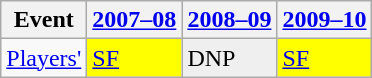<table class="wikitable" border="1">
<tr>
<th>Event</th>
<th><a href='#'>2007–08</a></th>
<th><a href='#'>2008–09</a></th>
<th><a href='#'>2009–10</a></th>
</tr>
<tr>
<td><a href='#'>Players'</a></td>
<td style="background:yellow;"><a href='#'>SF</a></td>
<td style="background:#EFEFEF;">DNP</td>
<td style="background:yellow;"><a href='#'>SF</a></td>
</tr>
</table>
